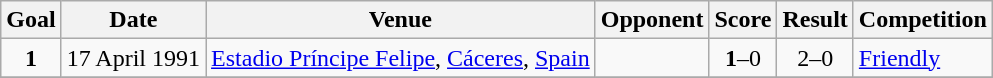<table class="wikitable">
<tr>
<th>Goal</th>
<th>Date</th>
<th>Venue</th>
<th>Opponent</th>
<th>Score</th>
<th>Result</th>
<th>Competition</th>
</tr>
<tr>
<td style="text-align:center;"><strong>1</strong></td>
<td>17 April 1991</td>
<td><a href='#'>Estadio Príncipe Felipe</a>, <a href='#'>Cáceres</a>, <a href='#'>Spain</a></td>
<td></td>
<td style="text-align:center;"><strong>1</strong>–0</td>
<td style="text-align:center;">2–0</td>
<td><a href='#'>Friendly</a></td>
</tr>
<tr>
</tr>
</table>
